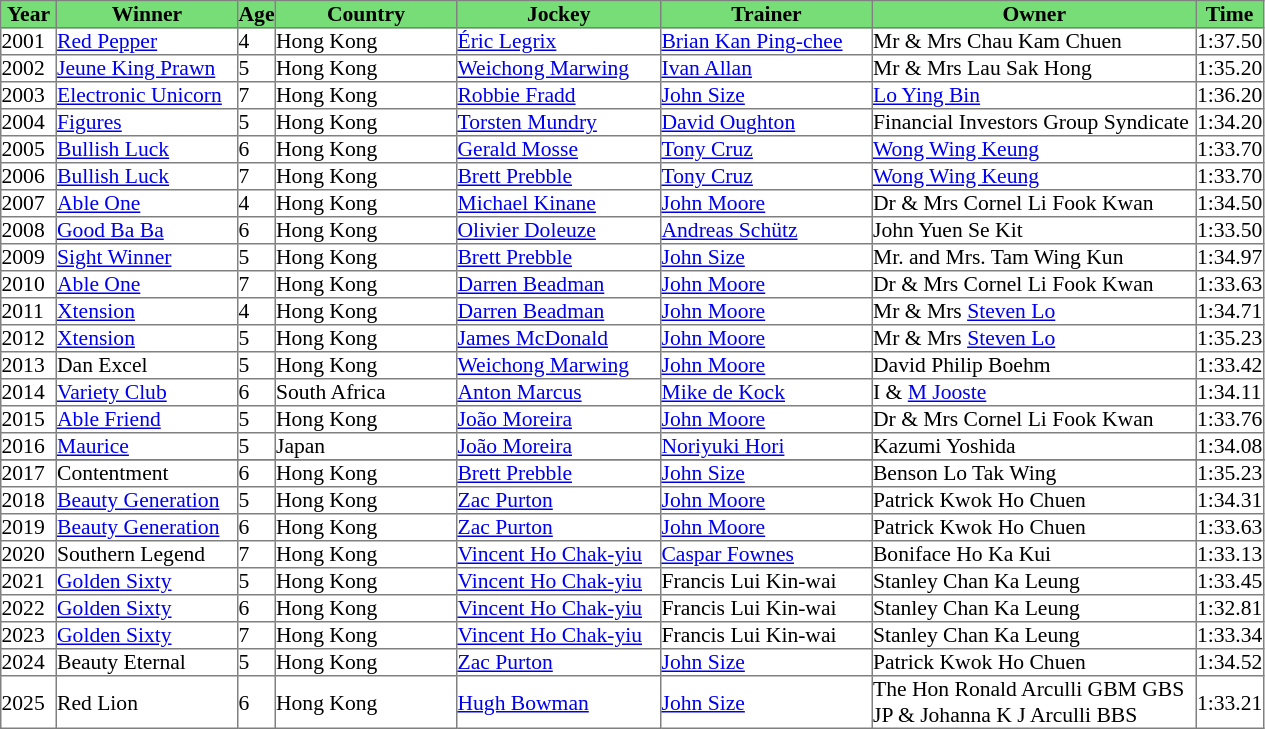<table class = "sortable" | border="1" cellpadding="0" style="border-collapse: collapse; font-size:90%">
<tr bgcolor="#77dd77" align="center">
<td width="36px"><strong>Year</strong><br></td>
<td width="120px"><strong>Winner</strong><br></td>
<td><strong>Age</strong><br></td>
<td width="120px"><strong>Country</strong><br></td>
<td width="135px"><strong>Jockey</strong><br></td>
<td width="140px"><strong>Trainer</strong><br></td>
<td width="215px"><strong>Owner</strong><br></td>
<td><strong>Time</strong></td>
</tr>
<tr>
<td>2001</td>
<td><a href='#'>Red Pepper</a></td>
<td>4</td>
<td>Hong Kong</td>
<td><a href='#'>Éric Legrix</a></td>
<td><a href='#'>Brian Kan Ping-chee</a></td>
<td>Mr & Mrs Chau Kam Chuen</td>
<td>1:37.50</td>
</tr>
<tr>
<td>2002</td>
<td><a href='#'>Jeune King Prawn</a></td>
<td>5</td>
<td>Hong Kong</td>
<td><a href='#'>Weichong Marwing</a></td>
<td><a href='#'>Ivan Allan</a></td>
<td>Mr & Mrs Lau Sak Hong</td>
<td>1:35.20</td>
</tr>
<tr>
<td>2003</td>
<td><a href='#'>Electronic Unicorn</a></td>
<td>7</td>
<td>Hong Kong</td>
<td><a href='#'>Robbie Fradd</a></td>
<td><a href='#'>John Size</a></td>
<td><a href='#'>Lo Ying Bin</a></td>
<td>1:36.20</td>
</tr>
<tr>
<td>2004</td>
<td><a href='#'>Figures</a></td>
<td>5</td>
<td>Hong Kong</td>
<td><a href='#'>Torsten Mundry</a></td>
<td><a href='#'>David Oughton</a></td>
<td>Financial Investors Group Syndicate</td>
<td>1:34.20</td>
</tr>
<tr>
<td>2005</td>
<td><a href='#'>Bullish Luck</a></td>
<td>6</td>
<td>Hong Kong</td>
<td><a href='#'>Gerald Mosse</a></td>
<td><a href='#'>Tony Cruz</a></td>
<td><a href='#'>Wong Wing Keung</a></td>
<td>1:33.70</td>
</tr>
<tr>
<td>2006</td>
<td><a href='#'>Bullish Luck</a></td>
<td>7</td>
<td>Hong Kong</td>
<td><a href='#'>Brett Prebble</a></td>
<td><a href='#'>Tony Cruz</a></td>
<td><a href='#'>Wong Wing Keung</a></td>
<td>1:33.70</td>
</tr>
<tr>
<td>2007</td>
<td><a href='#'>Able One</a></td>
<td>4</td>
<td>Hong Kong</td>
<td><a href='#'>Michael Kinane</a></td>
<td><a href='#'>John Moore</a></td>
<td>Dr & Mrs Cornel Li Fook Kwan</td>
<td>1:34.50</td>
</tr>
<tr>
<td>2008</td>
<td><a href='#'>Good Ba Ba</a></td>
<td>6</td>
<td>Hong Kong</td>
<td><a href='#'>Olivier Doleuze</a></td>
<td><a href='#'>Andreas Schütz</a></td>
<td>John Yuen Se Kit</td>
<td>1:33.50</td>
</tr>
<tr>
<td>2009</td>
<td><a href='#'>Sight Winner</a></td>
<td>5</td>
<td>Hong Kong</td>
<td><a href='#'>Brett Prebble</a></td>
<td><a href='#'>John Size</a></td>
<td>Mr. and Mrs. Tam Wing Kun</td>
<td>1:34.97</td>
</tr>
<tr>
<td>2010</td>
<td><a href='#'>Able One</a></td>
<td>7</td>
<td>Hong Kong</td>
<td><a href='#'>Darren Beadman</a></td>
<td><a href='#'>John Moore</a></td>
<td>Dr & Mrs Cornel Li Fook Kwan</td>
<td>1:33.63</td>
</tr>
<tr>
<td>2011</td>
<td><a href='#'>Xtension</a></td>
<td>4</td>
<td>Hong Kong</td>
<td><a href='#'>Darren Beadman</a></td>
<td><a href='#'>John Moore</a></td>
<td>Mr & Mrs <a href='#'>Steven Lo</a></td>
<td>1:34.71</td>
</tr>
<tr>
<td>2012</td>
<td><a href='#'>Xtension</a></td>
<td>5</td>
<td>Hong Kong</td>
<td><a href='#'>James McDonald</a></td>
<td><a href='#'>John Moore</a></td>
<td>Mr & Mrs <a href='#'>Steven Lo</a></td>
<td>1:35.23</td>
</tr>
<tr>
<td>2013</td>
<td>Dan Excel</td>
<td>5</td>
<td>Hong Kong</td>
<td><a href='#'>Weichong Marwing</a></td>
<td><a href='#'>John Moore</a></td>
<td>David Philip Boehm</td>
<td>1:33.42</td>
</tr>
<tr>
<td>2014</td>
<td><a href='#'>Variety Club</a></td>
<td>6</td>
<td>South Africa</td>
<td><a href='#'>Anton Marcus</a></td>
<td><a href='#'>Mike de Kock</a></td>
<td>I & <a href='#'>M Jooste</a></td>
<td>1:34.11</td>
</tr>
<tr>
<td>2015</td>
<td><a href='#'>Able Friend</a></td>
<td>5</td>
<td>Hong Kong</td>
<td><a href='#'>João Moreira</a></td>
<td><a href='#'>John Moore</a></td>
<td>Dr & Mrs Cornel Li Fook Kwan</td>
<td>1:33.76</td>
</tr>
<tr>
<td>2016</td>
<td><a href='#'>Maurice</a></td>
<td>5</td>
<td>Japan</td>
<td><a href='#'>João Moreira</a></td>
<td><a href='#'>Noriyuki Hori</a></td>
<td>Kazumi Yoshida</td>
<td>1:34.08</td>
</tr>
<tr>
</tr>
<tr>
<td>2017</td>
<td>Contentment</td>
<td>6</td>
<td>Hong Kong</td>
<td><a href='#'>Brett Prebble</a></td>
<td><a href='#'>John Size</a></td>
<td>Benson Lo Tak Wing</td>
<td>1:35.23</td>
</tr>
<tr>
<td>2018</td>
<td><a href='#'>Beauty Generation</a></td>
<td>5</td>
<td>Hong Kong</td>
<td><a href='#'>Zac Purton</a></td>
<td><a href='#'>John Moore</a></td>
<td>Patrick Kwok Ho Chuen</td>
<td>1:34.31</td>
</tr>
<tr>
<td>2019</td>
<td><a href='#'>Beauty Generation</a></td>
<td>6</td>
<td>Hong Kong</td>
<td><a href='#'>Zac Purton</a></td>
<td><a href='#'>John Moore</a></td>
<td>Patrick Kwok Ho Chuen</td>
<td>1:33.63</td>
</tr>
<tr>
<td>2020</td>
<td>Southern Legend</td>
<td>7</td>
<td>Hong Kong</td>
<td><a href='#'>Vincent Ho Chak-yiu</a></td>
<td><a href='#'>Caspar Fownes</a></td>
<td>Boniface Ho Ka Kui</td>
<td>1:33.13</td>
</tr>
<tr>
<td>2021</td>
<td><a href='#'>Golden Sixty</a></td>
<td>5</td>
<td>Hong Kong</td>
<td><a href='#'>Vincent Ho Chak-yiu</a></td>
<td>Francis Lui Kin-wai</td>
<td>Stanley Chan Ka Leung</td>
<td>1:33.45</td>
</tr>
<tr>
<td>2022</td>
<td><a href='#'>Golden Sixty</a></td>
<td>6</td>
<td>Hong Kong</td>
<td><a href='#'>Vincent Ho Chak-yiu</a></td>
<td>Francis Lui Kin-wai</td>
<td>Stanley Chan Ka Leung</td>
<td>1:32.81</td>
</tr>
<tr>
<td>2023</td>
<td><a href='#'>Golden Sixty</a></td>
<td>7</td>
<td>Hong Kong</td>
<td><a href='#'>Vincent Ho Chak-yiu</a></td>
<td>Francis Lui Kin-wai</td>
<td>Stanley Chan Ka Leung</td>
<td>1:33.34</td>
</tr>
<tr>
<td>2024</td>
<td>Beauty Eternal</td>
<td>5</td>
<td>Hong Kong</td>
<td><a href='#'>Zac Purton</a></td>
<td><a href='#'>John Size</a></td>
<td>Patrick Kwok Ho Chuen</td>
<td>1:34.52</td>
</tr>
<tr>
<td>2025</td>
<td>Red Lion</td>
<td>6</td>
<td>Hong Kong</td>
<td><a href='#'>Hugh Bowman</a></td>
<td><a href='#'>John Size</a></td>
<td>The Hon Ronald Arculli GBM GBS JP & Johanna K J Arculli BBS</td>
<td>1:33.21</td>
</tr>
</table>
